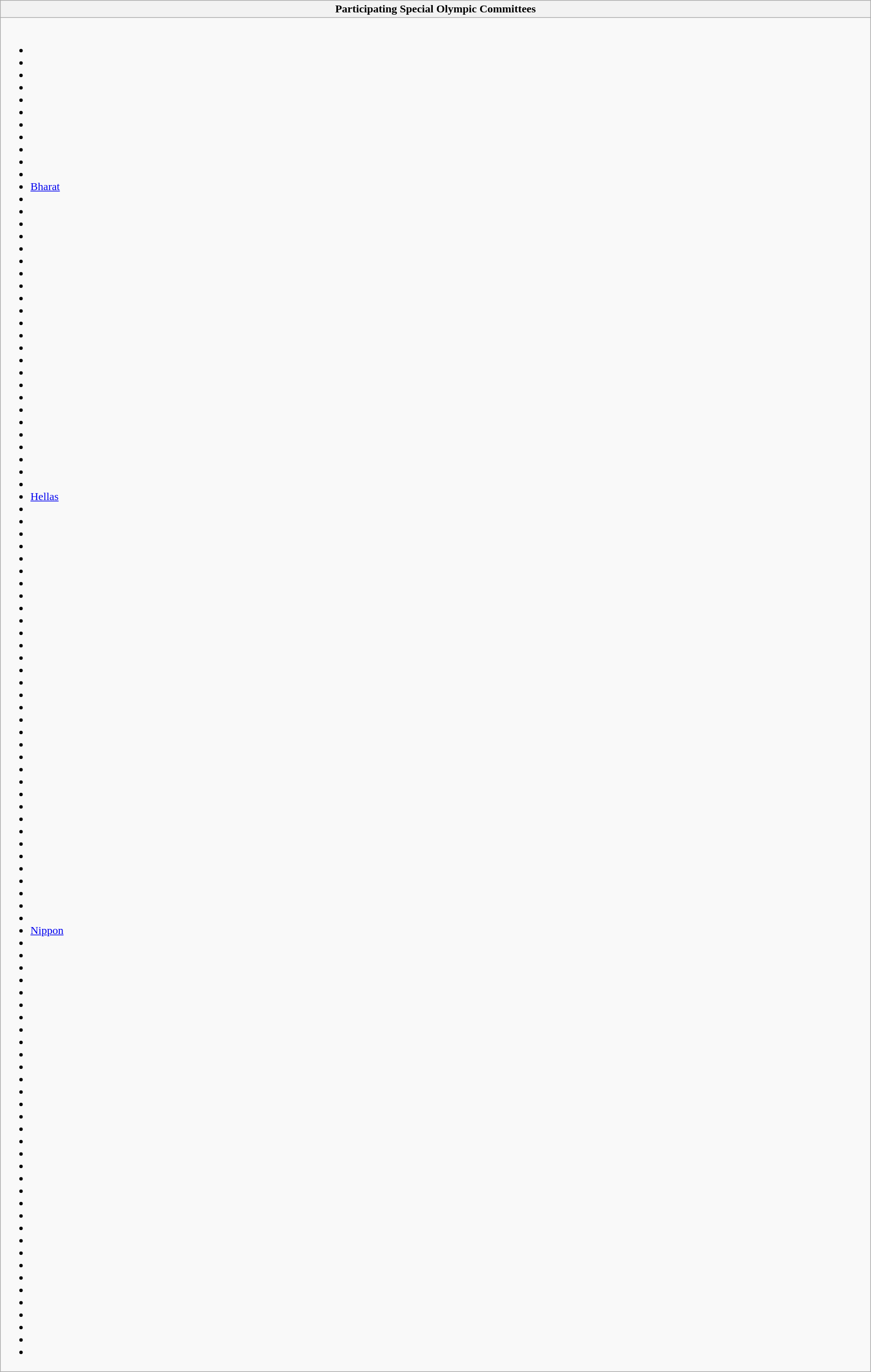<table class="wikitable collapsible" style="width:100%;">
<tr>
<th>Participating Special Olympic Committees</th>
</tr>
<tr>
<td><br><ul><li></li><li></li><li></li><li></li><li></li><li></li><li></li><li></li><li></li><li></li><li></li><li> <a href='#'>Bharat</a></li><li></li><li></li><li></li><li></li><li></li><li></li><li></li><li></li><li></li><li></li><li></li><li></li><li></li><li></li><li></li><li></li><li></li><li></li><li></li><li></li><li></li><li></li><li></li><li></li><li> <a href='#'>Hellas</a></li><li></li><li></li><li></li><li></li><li></li><li></li><li></li><li></li><li></li><li></li><li></li><li></li><li></li><li></li><li></li><li></li><li></li><li></li><li></li><li></li><li></li><li></li><li></li><li></li><li></li><li></li><li></li><li></li><li></li><li></li><li></li><li></li><li></li><li></li><li> <a href='#'>Nippon</a></li><li></li><li></li><li></li><li></li><li></li><li></li><li></li><li></li><li></li><li></li><li></li><li></li><li></li><li></li><li></li><li></li><li></li><li></li><li></li><li></li><li></li><li></li><li></li><li></li><li></li><li></li><li></li><li></li><li></li><li></li><li></li><li></li><li></li><li></li></ul></td>
</tr>
</table>
